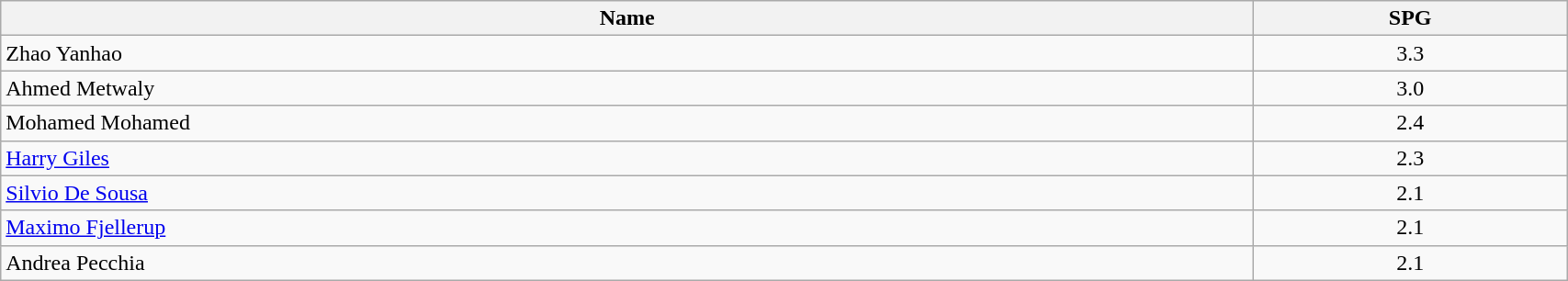<table class=wikitable width="90%">
<tr>
<th width="80%">Name</th>
<th width="20%">SPG</th>
</tr>
<tr>
<td> Zhao Yanhao</td>
<td align=center>3.3</td>
</tr>
<tr>
<td> Ahmed Metwaly</td>
<td align=center>3.0</td>
</tr>
<tr>
<td> Mohamed Mohamed</td>
<td align=center>2.4</td>
</tr>
<tr>
<td> <a href='#'>Harry Giles</a></td>
<td align=center>2.3</td>
</tr>
<tr>
<td> <a href='#'>Silvio De Sousa</a></td>
<td align=center>2.1</td>
</tr>
<tr>
<td> <a href='#'>Maximo Fjellerup</a></td>
<td align=center>2.1</td>
</tr>
<tr>
<td> Andrea Pecchia</td>
<td align=center>2.1</td>
</tr>
</table>
